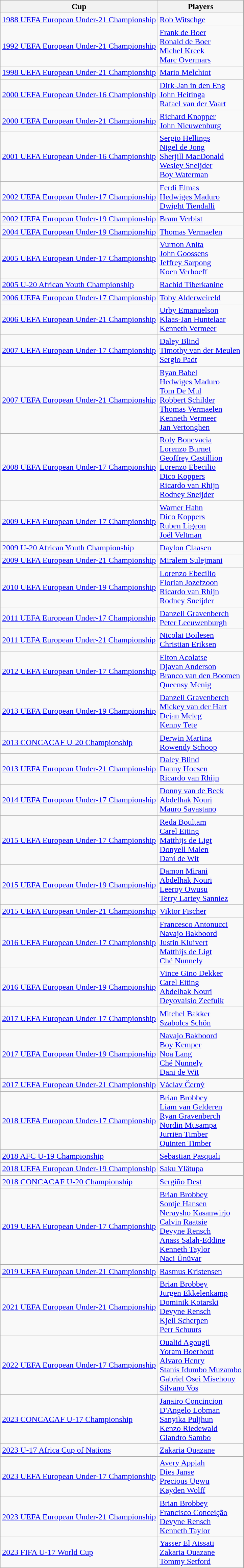<table class="wikitable" style="text-align: left">
<tr style="text-align: center">
<th>Cup</th>
<th>Players</th>
</tr>
<tr>
<td align="left"> <a href='#'>1988 UEFA European Under-21 Championship</a></td>
<td> <a href='#'>Rob Witschge</a></td>
</tr>
<tr>
<td align="left"> <a href='#'>1992 UEFA European Under-21 Championship</a></td>
<td> <a href='#'>Frank de Boer</a><br> <a href='#'>Ronald de Boer</a><br> <a href='#'>Michel Kreek</a><br> <a href='#'>Marc Overmars</a></td>
</tr>
<tr>
<td align="left"> <a href='#'>1998 UEFA European Under-21 Championship</a></td>
<td> <a href='#'>Mario Melchiot</a></td>
</tr>
<tr>
<td align="left"> <a href='#'>2000 UEFA European Under-16 Championship</a></td>
<td> <a href='#'>Dirk-Jan in den Eng</a> <br> <a href='#'>John Heitinga</a> <br> <a href='#'>Rafael van der Vaart</a> </td>
</tr>
<tr>
<td align="left"> <a href='#'>2000 UEFA European Under-21 Championship</a></td>
<td> <a href='#'>Richard Knopper</a><br> <a href='#'>John Nieuwenburg</a></td>
</tr>
<tr>
<td align="left"> <a href='#'>2001 UEFA European Under-16 Championship</a></td>
<td> <a href='#'>Sergio Hellings</a><br> <a href='#'>Nigel de Jong</a><br> <a href='#'>Sherjill MacDonald</a><br> <a href='#'>Wesley Sneijder</a><br> <a href='#'>Boy Waterman</a></td>
</tr>
<tr>
<td align="left"> <a href='#'>2002 UEFA European Under-17 Championship</a></td>
<td> <a href='#'>Ferdi Elmas</a><br> <a href='#'>Hedwiges Maduro</a><br> <a href='#'>Dwight Tiendalli</a></td>
</tr>
<tr>
<td align="left"> <a href='#'>2002 UEFA European Under-19 Championship</a></td>
<td> <a href='#'>Bram Verbist</a></td>
</tr>
<tr>
<td align="left"> <a href='#'>2004 UEFA European Under-19 Championship</a></td>
<td> <a href='#'>Thomas Vermaelen</a></td>
</tr>
<tr>
<td align="left"> <a href='#'>2005 UEFA European Under-17 Championship</a></td>
<td> <a href='#'>Vurnon Anita</a> <br> <a href='#'>John Goossens</a> <br> <a href='#'>Jeffrey Sarpong</a> <br> <a href='#'>Koen Verhoeff</a> </td>
</tr>
<tr>
<td align="left"> <a href='#'>2005 U-20 African Youth Championship</a></td>
<td> <a href='#'>Rachid Tiberkanine</a></td>
</tr>
<tr>
<td align="left"> <a href='#'>2006 UEFA European Under-17 Championship</a></td>
<td> <a href='#'>Toby Alderweireld</a></td>
</tr>
<tr>
<td align="left"> <a href='#'>2006 UEFA European Under-21 Championship</a></td>
<td> <a href='#'>Urby Emanuelson</a> <br> <a href='#'>Klaas-Jan Huntelaar</a> <br> <a href='#'>Kenneth Vermeer</a> </td>
</tr>
<tr>
<td align="left"> <a href='#'>2007 UEFA European Under-17 Championship</a></td>
<td> <a href='#'>Daley Blind</a><br> <a href='#'>Timothy van der Meulen</a><br> <a href='#'>Sergio Padt</a></td>
</tr>
<tr>
<td align="left"> <a href='#'>2007 UEFA European Under-21 Championship</a></td>
<td> <a href='#'>Ryan Babel</a> <br> <a href='#'>Hedwiges Maduro</a> <br> <a href='#'>Tom De Mul</a><br> <a href='#'>Robbert Schilder</a> <br> <a href='#'>Thomas Vermaelen</a><br> <a href='#'>Kenneth Vermeer</a> <br> <a href='#'>Jan Vertonghen</a></td>
</tr>
<tr>
<td align="left"> <a href='#'>2008 UEFA European Under-17 Championship</a></td>
<td> <a href='#'>Roly Bonevacia</a><br> <a href='#'>Lorenzo Burnet</a><br> <a href='#'>Geoffrey Castillion</a><br> <a href='#'>Lorenzo Ebecilio</a><br> <a href='#'>Dico Koppers</a><br> <a href='#'>Ricardo van Rhijn</a><br> <a href='#'>Rodney Sneijder</a></td>
</tr>
<tr>
<td align="left"> <a href='#'>2009 UEFA European Under-17 Championship</a></td>
<td> <a href='#'>Warner Hahn</a> <br> <a href='#'>Dico Koppers</a> <br> <a href='#'>Ruben Ligeon</a> <br> <a href='#'>Joël Veltman</a> </td>
</tr>
<tr>
<td align="left"> <a href='#'>2009 U-20 African Youth Championship</a></td>
<td> <a href='#'>Daylon Claasen</a></td>
</tr>
<tr>
<td align="left"> <a href='#'>2009 UEFA European Under-21 Championship</a></td>
<td> <a href='#'>Miralem Sulejmani</a></td>
</tr>
<tr>
<td align="left"> <a href='#'>2010 UEFA European Under-19 Championship</a></td>
<td> <a href='#'>Lorenzo Ebecilio</a><br> <a href='#'>Florian Jozefzoon</a><br> <a href='#'>Ricardo van Rhijn</a><br> <a href='#'>Rodney Sneijder</a></td>
</tr>
<tr>
<td align="left"> <a href='#'>2011 UEFA European Under-17 Championship</a></td>
<td> <a href='#'>Danzell Gravenberch</a> <br> <a href='#'>Peter Leeuwenburgh</a> </td>
</tr>
<tr>
<td align="left"> <a href='#'>2011 UEFA European Under-21 Championship</a></td>
<td> <a href='#'>Nicolai Boilesen</a><br> <a href='#'>Christian Eriksen</a></td>
</tr>
<tr>
<td align="left"> <a href='#'>2012 UEFA European Under-17 Championship</a></td>
<td> <a href='#'>Elton Acolatse</a> <br> <a href='#'>Djavan Anderson</a> <br> <a href='#'>Branco van den Boomen</a> <br> <a href='#'>Queensy Menig</a> </td>
</tr>
<tr>
<td align="left"> <a href='#'>2013 UEFA European Under-19 Championship</a></td>
<td> <a href='#'>Danzell Gravenberch</a><br> <a href='#'>Mickey van der Hart</a><br> <a href='#'>Dejan Meleg</a><br> <a href='#'>Kenny Tete</a></td>
</tr>
<tr>
<td align="left"> <a href='#'>2013 CONCACAF U-20 Championship</a></td>
<td> <a href='#'>Derwin Martina</a><br> <a href='#'>Rowendy Schoop</a></td>
</tr>
<tr>
<td align="left"> <a href='#'>2013 UEFA European Under-21 Championship</a></td>
<td> <a href='#'>Daley Blind</a><br> <a href='#'>Danny Hoesen</a><br> <a href='#'>Ricardo van Rhijn</a></td>
</tr>
<tr>
<td align="left"> <a href='#'>2014 UEFA European Under-17 Championship</a></td>
<td> <a href='#'>Donny van de Beek</a> <br> <a href='#'>Abdelhak Nouri</a> <br> <a href='#'>Mauro Savastano</a> </td>
</tr>
<tr>
<td align="left"> <a href='#'>2015 UEFA European Under-17 Championship</a></td>
<td> <a href='#'>Reda Boultam</a><br> <a href='#'>Carel Eiting</a><br> <a href='#'>Matthijs de Ligt</a><br> <a href='#'>Donyell Malen</a><br> <a href='#'>Dani de Wit</a></td>
</tr>
<tr>
<td align="left"> <a href='#'>2015 UEFA European Under-19 Championship</a></td>
<td> <a href='#'>Damon Mirani</a><br> <a href='#'>Abdelhak Nouri</a><br> <a href='#'>Leeroy Owusu</a><br> <a href='#'>Terry Lartey Sanniez</a></td>
</tr>
<tr>
<td align="left"> <a href='#'>2015 UEFA European Under-21 Championship</a></td>
<td> <a href='#'>Viktor Fischer</a></td>
</tr>
<tr>
<td align="left"> <a href='#'>2016 UEFA European Under-17 Championship</a></td>
<td> <a href='#'>Francesco Antonucci</a><br> <a href='#'>Navajo Bakboord</a><br> <a href='#'>Justin Kluivert</a><br> <a href='#'>Matthijs de Ligt</a><br> <a href='#'>Ché Nunnely</a></td>
</tr>
<tr>
<td align="left"> <a href='#'>2016 UEFA European Under-19 Championship</a></td>
<td> <a href='#'>Vince Gino Dekker</a><br> <a href='#'>Carel Eiting</a><br> <a href='#'>Abdelhak Nouri</a><br> <a href='#'>Deyovaisio Zeefuik</a></td>
</tr>
<tr>
<td align="left"> <a href='#'>2017 UEFA European Under-17 Championship</a></td>
<td> <a href='#'>Mitchel Bakker</a><br> <a href='#'>Szabolcs Schön</a></td>
</tr>
<tr>
<td align="left"> <a href='#'>2017 UEFA European Under-19 Championship</a></td>
<td> <a href='#'>Navajo Bakboord</a><br> <a href='#'>Boy Kemper</a><br> <a href='#'>Noa Lang</a><br> <a href='#'>Ché Nunnely</a><br> <a href='#'>Dani de Wit</a></td>
</tr>
<tr>
<td align="left"> <a href='#'>2017 UEFA European Under-21 Championship</a></td>
<td> <a href='#'>Václav Černý</a></td>
</tr>
<tr>
<td align="left"> <a href='#'>2018 UEFA European Under-17 Championship</a></td>
<td> <a href='#'>Brian Brobbey</a> <br> <a href='#'>Liam van Gelderen</a> <br> <a href='#'>Ryan Gravenberch</a> <br> <a href='#'>Nordin Musampa</a> <br> <a href='#'>Jurriën Timber</a> <br> <a href='#'>Quinten Timber</a> </td>
</tr>
<tr>
<td align="left"> <a href='#'>2018 AFC U-19 Championship</a></td>
<td> <a href='#'>Sebastian Pasquali</a></td>
</tr>
<tr>
<td align="left"> <a href='#'>2018 UEFA European Under-19 Championship</a></td>
<td> <a href='#'>Saku Ylätupa</a></td>
</tr>
<tr>
<td align="left"> <a href='#'>2018 CONCACAF U-20 Championship</a></td>
<td> <a href='#'>Sergiño Dest</a> </td>
</tr>
<tr>
<td align="left"> <a href='#'>2019 UEFA European Under-17 Championship</a></td>
<td> <a href='#'>Brian Brobbey</a> <br> <a href='#'>Sontje Hansen</a> <br> <a href='#'>Neraysho Kasanwirjo</a> <br> <a href='#'>Calvin Raatsie</a> <br> <a href='#'>Devyne Rensch</a> <br> <a href='#'>Anass Salah-Eddine</a> <br> <a href='#'>Kenneth Taylor</a> <br> <a href='#'>Naci Ünüvar</a> </td>
</tr>
<tr>
<td align="left"> <a href='#'>2019 UEFA European Under-21 Championship</a></td>
<td> <a href='#'>Rasmus Kristensen</a></td>
</tr>
<tr>
<td align="left">  <a href='#'>2021 UEFA European Under-21 Championship</a></td>
<td> <a href='#'>Brian Brobbey</a><br> <a href='#'>Jurgen Ekkelenkamp</a><br> <a href='#'>Dominik Kotarski</a><br> <a href='#'>Devyne Rensch</a><br> <a href='#'>Kjell Scherpen</a><br> <a href='#'>Perr Schuurs</a></td>
</tr>
<tr>
<td align="left"> <a href='#'>2022 UEFA European Under-17 Championship</a></td>
<td> <a href='#'>Oualid Agougil</a> <br> <a href='#'>Yoram Boerhout</a> <br> <a href='#'>Alvaro Henry</a> <br> <a href='#'>Stanis Idumbo Muzambo</a><br> <a href='#'>Gabriel Osei Misehouy</a> <br> <a href='#'>Silvano Vos</a> </td>
</tr>
<tr>
<td align="left"> <a href='#'>2023 CONCACAF U-17 Championship</a></td>
<td> <a href='#'>Janairo Concincion</a><br> <a href='#'>D'Angelo Lobman</a><br> <a href='#'>Sanyika Puljhun</a><br> <a href='#'>Kenzo Riedewald</a><br> <a href='#'>Giandro Sambo</a></td>
</tr>
<tr>
<td align="left"> <a href='#'>2023 U-17 Africa Cup of Nations</a></td>
<td> <a href='#'>Zakaria Ouazane</a> </td>
</tr>
<tr>
<td align="left"> <a href='#'>2023 UEFA European Under-17 Championship</a></td>
<td> <a href='#'>Avery Appiah</a><br> <a href='#'>Dies Janse</a><br> <a href='#'>Precious Ugwu</a><br> <a href='#'>Kayden Wolff</a></td>
</tr>
<tr>
<td align="left"> <a href='#'>2023 UEFA European Under-21 Championship</a></td>
<td> <a href='#'>Brian Brobbey</a><br> <a href='#'>Francisco Conceição</a><br> <a href='#'>Devyne Rensch</a><br> <a href='#'>Kenneth Taylor</a></td>
</tr>
<tr>
<td align="left"> <a href='#'>2023 FIFA U-17 World Cup</a></td>
<td> <a href='#'>Yasser El Aissati</a><br> <a href='#'>Zakaria Ouazane</a><br> <a href='#'>Tommy Setford</a></td>
</tr>
</table>
